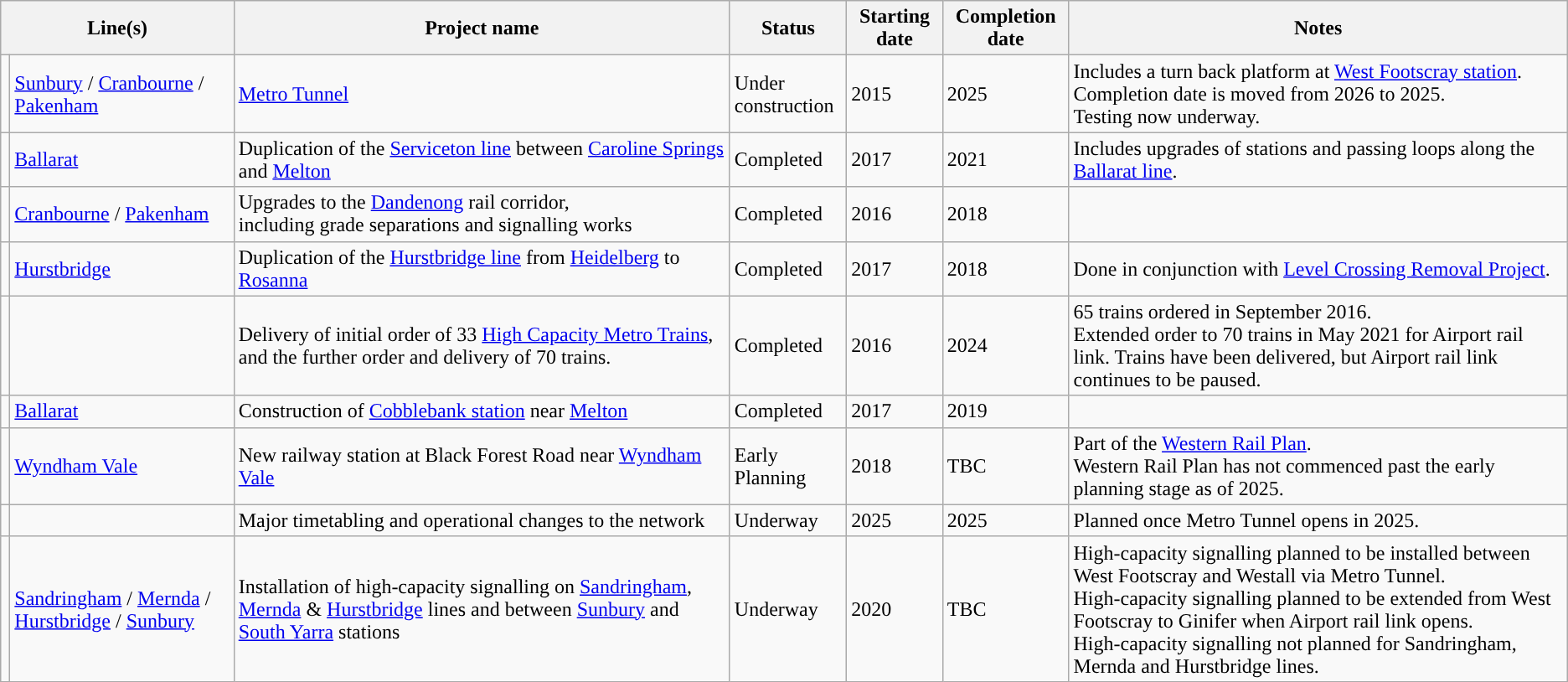<table class="wikitable sortable">
<tr>
<th colspan="2">Line(s)</th>
<th>Project name</th>
<th>Status</th>
<th>Starting date</th>
<th>Completion date</th>
<th>Notes</th>
</tr>
<tr>
<td style="background-color:#"></td>
<td><a href='#'>Sunbury</a> / <a href='#'>Cranbourne</a> / <a href='#'>Pakenham</a></td>
<td><a href='#'>Metro Tunnel</a></td>
<td>Under<br>construction</td>
<td>2015</td>
<td>2025</td>
<td>Includes a turn back platform at <a href='#'>West Footscray station</a>.<br>Completion date is moved from 2026 to 2025.<br>Testing now underway.</td>
</tr>
<tr>
<td style="background-color:#"></td>
<td><a href='#'>Ballarat</a></td>
<td>Duplication of the <a href='#'>Serviceton line</a> between <a href='#'>Caroline Springs</a> and <a href='#'>Melton</a></td>
<td>Completed</td>
<td>2017</td>
<td>2021</td>
<td>Includes upgrades of stations and passing loops along the <a href='#'>Ballarat line</a>.</td>
</tr>
<tr>
<td style="background-color:#"></td>
<td><a href='#'>Cranbourne</a> / <a href='#'>Pakenham</a></td>
<td>Upgrades to the <a href='#'>Dandenong</a> rail corridor,<br>including grade separations and signalling works</td>
<td>Completed</td>
<td>2016</td>
<td>2018</td>
<td></td>
</tr>
<tr>
<td style="background-color:#"></td>
<td><a href='#'>Hurstbridge</a></td>
<td>Duplication of the <a href='#'>Hurstbridge line</a> from <a href='#'>Heidelberg</a> to <a href='#'>Rosanna</a></td>
<td>Completed</td>
<td>2017</td>
<td>2018</td>
<td>Done in conjunction with <a href='#'>Level Crossing Removal Project</a>.</td>
</tr>
<tr>
<td></td>
<td></td>
<td>Delivery of initial order of 33 <a href='#'>High Capacity Metro Trains</a>, and the further order and delivery of 70 trains.</td>
<td>Completed</td>
<td>2016</td>
<td>2024</td>
<td>65 trains ordered in September 2016.<br>Extended order to 70 trains in May 2021 for Airport rail link. Trains have been delivered, but Airport rail link continues to be paused.</td>
</tr>
<tr>
<td style="background-color:#"></td>
<td><a href='#'>Ballarat</a></td>
<td>Construction of <a href='#'>Cobblebank station</a> near <a href='#'>Melton</a></td>
<td>Completed</td>
<td>2017</td>
<td>2019</td>
<td></td>
</tr>
<tr>
<td></td>
<td><a href='#'>Wyndham Vale</a></td>
<td>New railway station at Black Forest Road near <a href='#'>Wyndham Vale</a></td>
<td>Early Planning</td>
<td>2018</td>
<td>TBC</td>
<td>Part of the <a href='#'>Western Rail Plan</a>.<br>Western Rail Plan has not commenced past the early planning stage as of 2025.</td>
</tr>
<tr>
<td></td>
<td></td>
<td>Major timetabling and operational changes to the network</td>
<td>Underway</td>
<td>2025</td>
<td>2025</td>
<td>Planned once Metro Tunnel opens in 2025.</td>
</tr>
<tr>
<td></td>
<td><a href='#'>Sandringham</a> / <a href='#'>Mernda</a> / <a href='#'>Hurstbridge</a> / <a href='#'>Sunbury</a></td>
<td>Installation of high-capacity signalling on <a href='#'>Sandringham</a>, <a href='#'>Mernda</a> & <a href='#'>Hurstbridge</a> lines and between <a href='#'>Sunbury</a> and <a href='#'>South Yarra</a> stations</td>
<td>Underway</td>
<td>2020</td>
<td>TBC</td>
<td>High-capacity signalling planned to be installed between West Footscray and Westall via Metro Tunnel.<br>High-capacity signalling planned to be extended from West Footscray to Ginifer when Airport rail link opens.<br>High-capacity signalling not planned for Sandringham, Mernda and Hurstbridge lines.</td>
</tr>
</table>
